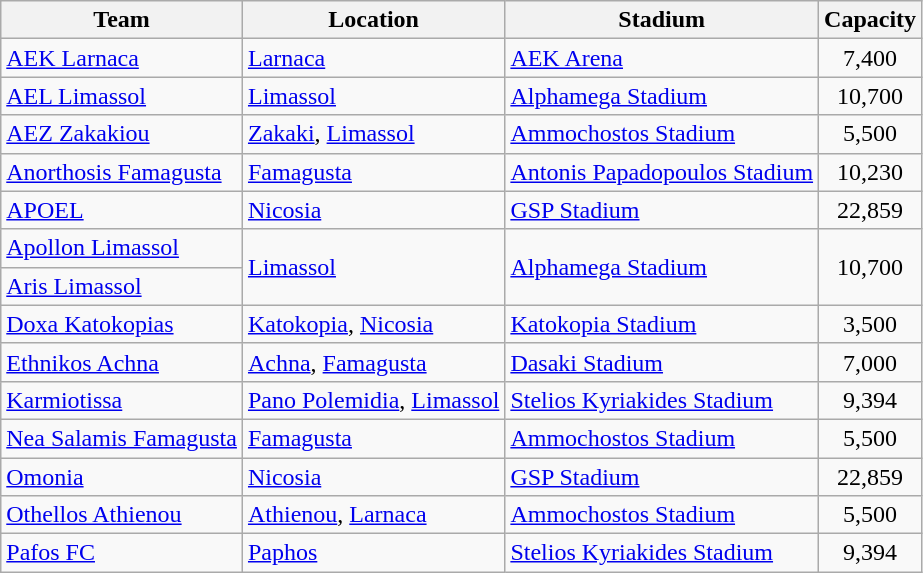<table class="wikitable sortable">
<tr>
<th>Team</th>
<th>Location</th>
<th>Stadium</th>
<th>Capacity</th>
</tr>
<tr>
<td><a href='#'>AEK Larnaca</a></td>
<td><a href='#'>Larnaca</a></td>
<td><a href='#'>AEK Arena</a></td>
<td align="center">7,400</td>
</tr>
<tr>
<td><a href='#'>AEL Limassol</a></td>
<td><a href='#'>Limassol</a></td>
<td><a href='#'>Alphamega Stadium</a></td>
<td align="center">10,700</td>
</tr>
<tr>
<td><a href='#'>AEZ Zakakiou</a></td>
<td><a href='#'>Zakaki</a>, <a href='#'>Limassol</a></td>
<td><a href='#'>Ammochostos Stadium</a></td>
<td align="center">5,500</td>
</tr>
<tr>
<td><a href='#'>Anorthosis Famagusta</a></td>
<td><a href='#'>Famagusta</a></td>
<td><a href='#'>Antonis Papadopoulos Stadium</a></td>
<td align="center">10,230</td>
</tr>
<tr>
<td><a href='#'>APOEL</a></td>
<td><a href='#'>Nicosia</a></td>
<td><a href='#'>GSP Stadium</a></td>
<td align="center">22,859</td>
</tr>
<tr>
<td><a href='#'>Apollon Limassol</a></td>
<td rowspan="2"><a href='#'>Limassol</a></td>
<td rowspan="2"><a href='#'>Alphamega Stadium</a></td>
<td rowspan="2" align="center">10,700</td>
</tr>
<tr>
<td><a href='#'>Aris Limassol</a></td>
</tr>
<tr>
<td><a href='#'>Doxa Katokopias</a></td>
<td><a href='#'>Katokopia</a>, <a href='#'>Nicosia</a></td>
<td><a href='#'>Katokopia Stadium</a></td>
<td align="center">3,500</td>
</tr>
<tr>
<td><a href='#'>Ethnikos Achna</a></td>
<td><a href='#'>Achna</a>, <a href='#'>Famagusta</a></td>
<td><a href='#'>Dasaki Stadium</a></td>
<td align="center">7,000</td>
</tr>
<tr>
<td><a href='#'>Karmiotissa</a></td>
<td><a href='#'>Pano Polemidia</a>, <a href='#'>Limassol</a></td>
<td><a href='#'>Stelios Kyriakides Stadium</a></td>
<td align="center">9,394</td>
</tr>
<tr>
<td><a href='#'>Nea Salamis Famagusta</a></td>
<td><a href='#'>Famagusta</a></td>
<td><a href='#'>Ammochostos Stadium</a></td>
<td align="center">5,500</td>
</tr>
<tr>
<td><a href='#'>Omonia</a></td>
<td><a href='#'>Nicosia</a></td>
<td><a href='#'>GSP Stadium</a></td>
<td align="center">22,859</td>
</tr>
<tr>
<td><a href='#'>Othellos Athienou</a></td>
<td><a href='#'>Athienou</a>, <a href='#'>Larnaca</a></td>
<td><a href='#'>Ammochostos Stadium</a></td>
<td align="center">5,500</td>
</tr>
<tr>
<td><a href='#'>Pafos FC</a></td>
<td><a href='#'>Paphos</a></td>
<td><a href='#'>Stelios Kyriakides Stadium</a></td>
<td align="center">9,394</td>
</tr>
</table>
